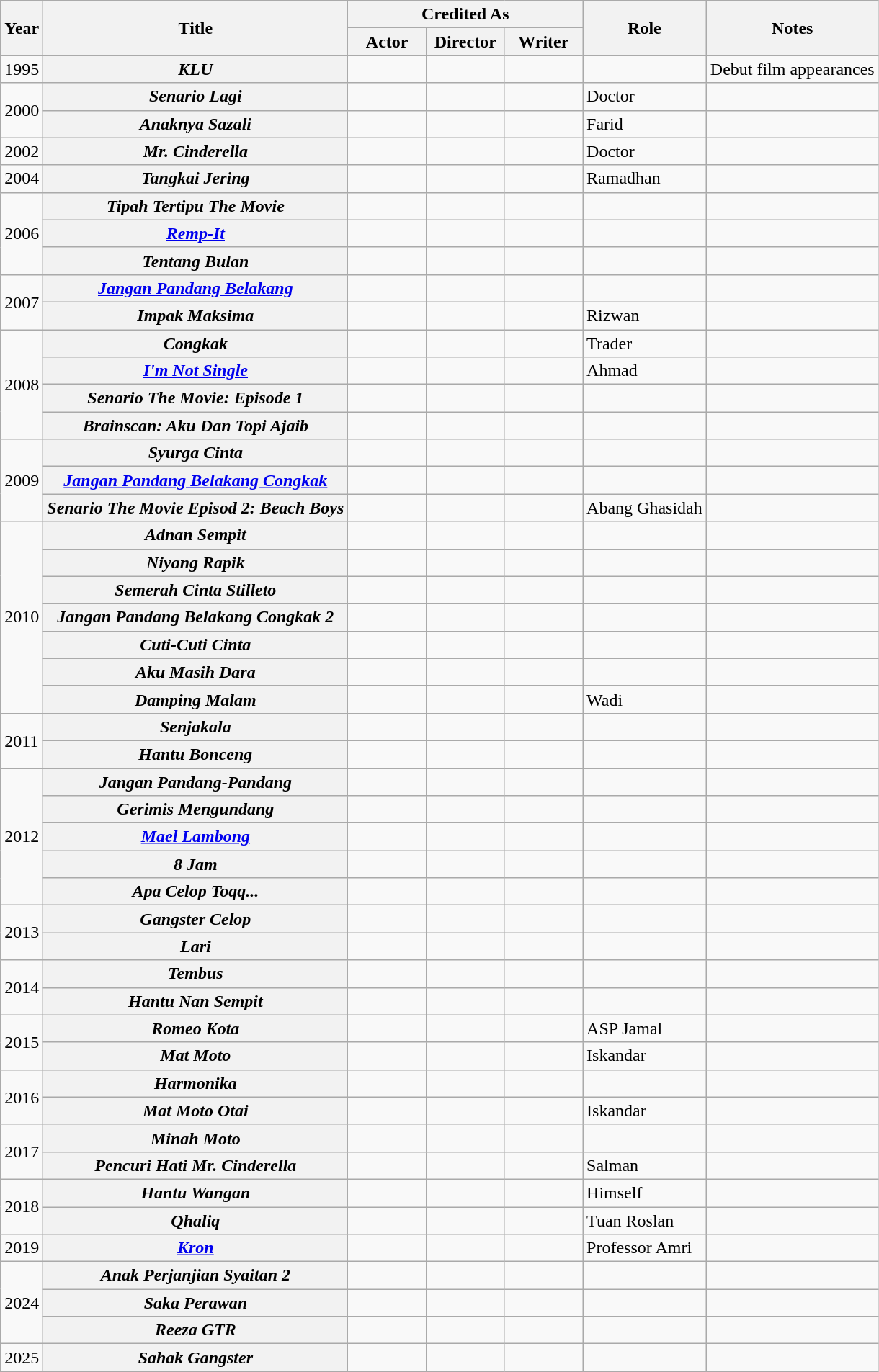<table class="wikitable">
<tr>
<th rowspan="2">Year</th>
<th rowspan="2">Title</th>
<th colspan="3">Credited As</th>
<th rowspan="2">Role</th>
<th rowspan="2">Notes</th>
</tr>
<tr>
<th width="65">Actor</th>
<th width="65">Director</th>
<th width="65">Writer</th>
</tr>
<tr>
<td>1995</td>
<th><em>KLU</em></th>
<td></td>
<td></td>
<td></td>
<td></td>
<td>Debut film appearances</td>
</tr>
<tr>
<td rowspan="2">2000</td>
<th><em>Senario Lagi</em></th>
<td></td>
<td></td>
<td></td>
<td>Doctor</td>
<td></td>
</tr>
<tr>
<th><em>Anaknya Sazali</em></th>
<td></td>
<td></td>
<td></td>
<td>Farid</td>
<td></td>
</tr>
<tr>
<td>2002</td>
<th><em>Mr. Cinderella</em></th>
<td></td>
<td></td>
<td></td>
<td>Doctor</td>
<td></td>
</tr>
<tr>
<td>2004</td>
<th><em>Tangkai Jering</em></th>
<td></td>
<td></td>
<td></td>
<td>Ramadhan</td>
<td></td>
</tr>
<tr>
<td rowspan="3">2006</td>
<th><em>Tipah Tertipu The Movie</em></th>
<td></td>
<td></td>
<td></td>
<td></td>
<td></td>
</tr>
<tr>
<th><em><a href='#'>Remp-It</a></em></th>
<td></td>
<td></td>
<td></td>
<td></td>
<td></td>
</tr>
<tr>
<th><em>Tentang Bulan</em></th>
<td></td>
<td></td>
<td></td>
<td></td>
<td></td>
</tr>
<tr>
<td rowspan="2">2007</td>
<th><em><a href='#'>Jangan Pandang Belakang</a></em></th>
<td></td>
<td></td>
<td></td>
<td></td>
<td></td>
</tr>
<tr>
<th><em>Impak Maksima</em></th>
<td></td>
<td></td>
<td></td>
<td>Rizwan</td>
<td></td>
</tr>
<tr>
<td rowspan="4">2008</td>
<th><em>Congkak</em></th>
<td></td>
<td></td>
<td></td>
<td>Trader</td>
<td></td>
</tr>
<tr>
<th><em><a href='#'>I'm Not Single</a></em></th>
<td></td>
<td></td>
<td></td>
<td>Ahmad</td>
<td></td>
</tr>
<tr>
<th><em>Senario The Movie: Episode 1</em></th>
<td></td>
<td></td>
<td></td>
<td></td>
<td></td>
</tr>
<tr>
<th><em>Brainscan: Aku Dan Topi Ajaib</em></th>
<td></td>
<td></td>
<td></td>
<td></td>
<td></td>
</tr>
<tr>
<td rowspan="3">2009</td>
<th><em>Syurga Cinta</em></th>
<td></td>
<td></td>
<td></td>
<td></td>
<td></td>
</tr>
<tr>
<th><em><a href='#'>Jangan Pandang Belakang Congkak</a></em></th>
<td></td>
<td></td>
<td></td>
<td></td>
<td></td>
</tr>
<tr>
<th><em>Senario The Movie Episod 2: Beach Boys</em></th>
<td></td>
<td></td>
<td></td>
<td>Abang Ghasidah</td>
<td></td>
</tr>
<tr>
<td rowspan="7">2010</td>
<th><em>Adnan Sempit</em></th>
<td></td>
<td></td>
<td></td>
<td></td>
<td></td>
</tr>
<tr>
<th><em>Niyang Rapik</em></th>
<td></td>
<td></td>
<td></td>
<td></td>
<td></td>
</tr>
<tr>
<th><em>Semerah Cinta Stilleto</em></th>
<td></td>
<td></td>
<td></td>
<td></td>
<td></td>
</tr>
<tr>
<th><em>Jangan Pandang Belakang Congkak 2</em></th>
<td></td>
<td></td>
<td></td>
<td></td>
<td></td>
</tr>
<tr>
<th><em>Cuti-Cuti Cinta</em></th>
<td></td>
<td></td>
<td></td>
<td></td>
<td></td>
</tr>
<tr>
<th><em>Aku Masih Dara</em></th>
<td></td>
<td></td>
<td></td>
<td></td>
<td></td>
</tr>
<tr>
<th><em>Damping Malam</em></th>
<td></td>
<td></td>
<td></td>
<td>Wadi</td>
<td></td>
</tr>
<tr>
<td rowspan="2">2011</td>
<th><em>Senjakala</em></th>
<td></td>
<td></td>
<td></td>
<td></td>
<td></td>
</tr>
<tr>
<th><em>Hantu Bonceng</em></th>
<td></td>
<td></td>
<td></td>
<td></td>
<td></td>
</tr>
<tr>
<td rowspan="5">2012</td>
<th><em>Jangan Pandang-Pandang</em></th>
<td></td>
<td></td>
<td></td>
<td></td>
<td></td>
</tr>
<tr>
<th><em>Gerimis Mengundang</em></th>
<td></td>
<td></td>
<td></td>
<td></td>
<td></td>
</tr>
<tr>
<th><em><a href='#'>Mael Lambong</a></em></th>
<td></td>
<td></td>
<td></td>
<td></td>
<td></td>
</tr>
<tr>
<th><em>8 Jam</em></th>
<td></td>
<td></td>
<td></td>
<td></td>
<td></td>
</tr>
<tr>
<th><em>Apa Celop Toqq...</em></th>
<td></td>
<td></td>
<td></td>
<td></td>
<td></td>
</tr>
<tr>
<td rowspan="2">2013</td>
<th><em>Gangster Celop</em></th>
<td></td>
<td></td>
<td></td>
<td></td>
<td></td>
</tr>
<tr>
<th><em>Lari</em></th>
<td></td>
<td></td>
<td></td>
<td></td>
<td></td>
</tr>
<tr>
<td rowspan="2">2014</td>
<th><em>Tembus</em></th>
<td></td>
<td></td>
<td></td>
<td></td>
<td></td>
</tr>
<tr>
<th><em>Hantu Nan Sempit</em></th>
<td></td>
<td></td>
<td></td>
<td></td>
<td></td>
</tr>
<tr>
<td rowspan="2">2015</td>
<th><em>Romeo Kota</em></th>
<td></td>
<td></td>
<td></td>
<td>ASP Jamal</td>
<td></td>
</tr>
<tr>
<th><em>Mat Moto</em></th>
<td></td>
<td></td>
<td></td>
<td>Iskandar</td>
<td></td>
</tr>
<tr>
<td rowspan="2">2016</td>
<th><em>Harmonika</em></th>
<td></td>
<td></td>
<td></td>
<td></td>
<td></td>
</tr>
<tr>
<th><em>Mat Moto Otai</em></th>
<td></td>
<td></td>
<td></td>
<td>Iskandar</td>
<td></td>
</tr>
<tr>
<td rowspan="2">2017</td>
<th><em>Minah Moto</em></th>
<td></td>
<td></td>
<td></td>
<td></td>
<td></td>
</tr>
<tr>
<th><em>Pencuri Hati Mr. Cinderella</em></th>
<td></td>
<td></td>
<td></td>
<td>Salman</td>
<td></td>
</tr>
<tr>
<td rowspan="2">2018</td>
<th><em>Hantu Wangan</em></th>
<td></td>
<td></td>
<td></td>
<td>Himself</td>
<td></td>
</tr>
<tr>
<th><em>Qhaliq</em></th>
<td></td>
<td></td>
<td></td>
<td>Tuan Roslan</td>
<td></td>
</tr>
<tr>
<td>2019</td>
<th><em><a href='#'>Kron</a></em></th>
<td></td>
<td></td>
<td></td>
<td>Professor Amri</td>
<td></td>
</tr>
<tr>
<td rowspan="3">2024</td>
<th><em>Anak Perjanjian Syaitan 2</em></th>
<td></td>
<td></td>
<td></td>
<td></td>
<td></td>
</tr>
<tr>
<th><em>Saka Perawan</em></th>
<td></td>
<td></td>
<td></td>
<td></td>
<td></td>
</tr>
<tr>
<th><em>Reeza GTR</em></th>
<td></td>
<td></td>
<td></td>
<td></td>
<td></td>
</tr>
<tr>
<td>2025</td>
<th><em>Sahak Gangster</em></th>
<td></td>
<td></td>
<td></td>
<td></td>
<td></td>
</tr>
</table>
